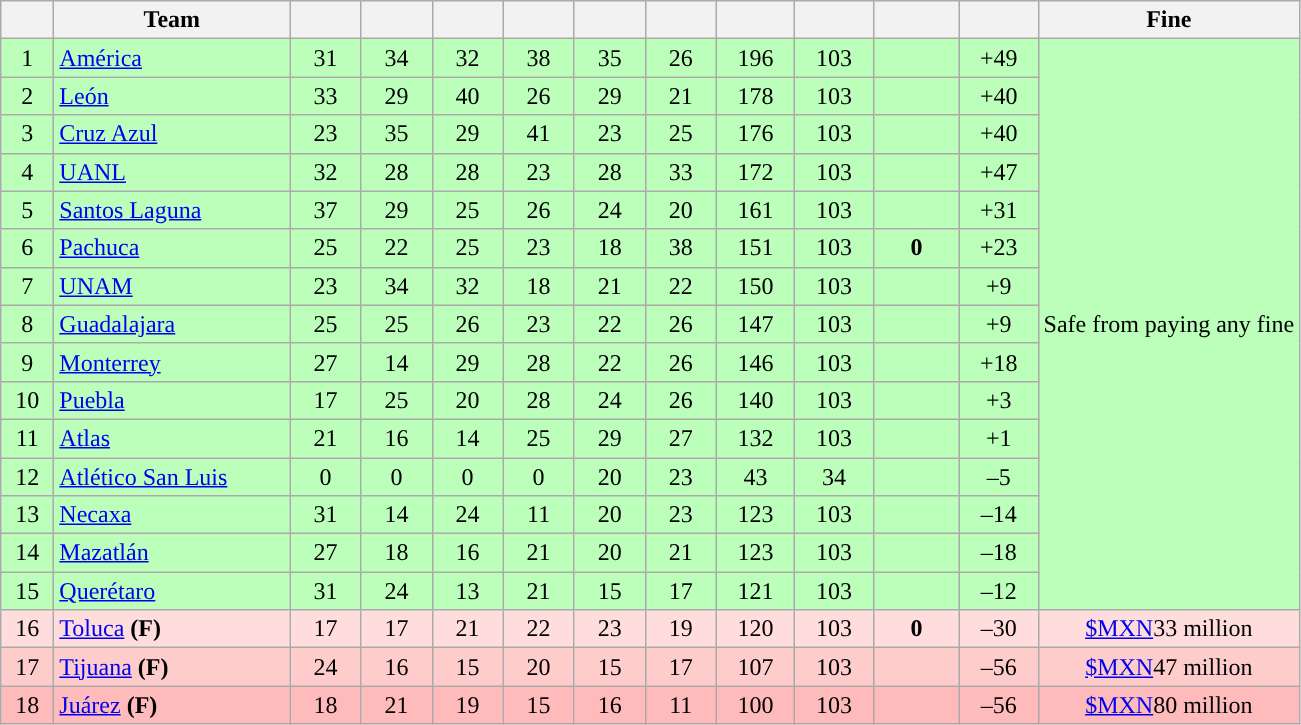<table class="wikitable sortable" style="text-align: center;">
<tr>
<th width=28><br></th>
<th width=150>Team</th>
<th width=40></th>
<th width=40></th>
<th width=40></th>
<th width=40></th>
<th width=40></th>
<th width=40></th>
<th width=45></th>
<th width=45></th>
<th width=50><br></th>
<th width=45><br></th>
<th>Fine</th>
</tr>
<tr style="text-align:center;background:#BBFFBB;">
<td>1</td>
<td align=left><a href='#'>América</a></td>
<td>31</td>
<td>34</td>
<td>32</td>
<td>38</td>
<td>35</td>
<td>26</td>
<td>196</td>
<td>103</td>
<td><strong></strong></td>
<td>+49</td>
<td align=center rowspan=15>Safe from paying any fine</td>
</tr>
<tr style="text-align:center;background:#BBFFBB;">
<td>2</td>
<td align=left><a href='#'>León</a></td>
<td>33</td>
<td>29</td>
<td>40</td>
<td>26</td>
<td>29</td>
<td>21</td>
<td>178</td>
<td>103</td>
<td><strong></strong></td>
<td>+40</td>
</tr>
<tr style="text-align:center;background:#BBFFBB;">
<td>3</td>
<td align=left><a href='#'>Cruz Azul</a></td>
<td>23</td>
<td>35</td>
<td>29</td>
<td>41</td>
<td>23</td>
<td>25</td>
<td>176</td>
<td>103</td>
<td><strong></strong></td>
<td>+40</td>
</tr>
<tr style="text-align:center;background:#BBFFBB;">
<td>4</td>
<td align=left><a href='#'>UANL</a></td>
<td>32</td>
<td>28</td>
<td>28</td>
<td>23</td>
<td>28</td>
<td>33</td>
<td>172</td>
<td>103</td>
<td><strong></strong></td>
<td>+47</td>
</tr>
<tr style="text-align:center;background:#BBFFBB;">
<td>5</td>
<td align=left><a href='#'>Santos Laguna</a></td>
<td>37</td>
<td>29</td>
<td>25</td>
<td>26</td>
<td>24</td>
<td>20</td>
<td>161</td>
<td>103</td>
<td><strong></strong></td>
<td>+31</td>
</tr>
<tr style="text-align:center;background:#BBFFBB;">
<td>6</td>
<td align=left><a href='#'>Pachuca</a></td>
<td>25</td>
<td>22</td>
<td>25</td>
<td>23</td>
<td>18</td>
<td>38</td>
<td>151</td>
<td>103</td>
<td><strong>0</strong></td>
<td>+23</td>
</tr>
<tr style="text-align:center;background:#BBFFBB;">
<td>7</td>
<td align=left><a href='#'>UNAM</a></td>
<td>23</td>
<td>34</td>
<td>32</td>
<td>18</td>
<td>21</td>
<td>22</td>
<td>150</td>
<td>103</td>
<td><strong></strong></td>
<td>+9</td>
</tr>
<tr style="text-align:center;background:#BBFFBB;">
<td>8</td>
<td align=left><a href='#'>Guadalajara</a></td>
<td>25</td>
<td>25</td>
<td>26</td>
<td>23</td>
<td>22</td>
<td>26</td>
<td>147</td>
<td>103</td>
<td><strong></strong></td>
<td>+9</td>
</tr>
<tr style="text-align:center;background:#BBFFBB;">
<td>9</td>
<td align=left><a href='#'>Monterrey</a></td>
<td>27</td>
<td>14</td>
<td>29</td>
<td>28</td>
<td>22</td>
<td>26</td>
<td>146</td>
<td>103</td>
<td><strong></strong></td>
<td>+18</td>
</tr>
<tr style="text-align:center;background:#BBFFBB;">
<td>10</td>
<td align=left><a href='#'>Puebla</a></td>
<td>17</td>
<td>25</td>
<td>20</td>
<td>28</td>
<td>24</td>
<td>26</td>
<td>140</td>
<td>103</td>
<td><strong></strong></td>
<td>+3</td>
</tr>
<tr style="text-align:center;background:#BBFFBB;">
<td>11</td>
<td align=left><a href='#'>Atlas</a></td>
<td>21</td>
<td>16</td>
<td>14</td>
<td>25</td>
<td>29</td>
<td>27</td>
<td>132</td>
<td>103</td>
<td><strong></strong></td>
<td>+1</td>
</tr>
<tr style="text-align:center;background:#BBFFBB;">
<td>12</td>
<td align=left><a href='#'>Atlético San Luis</a></td>
<td>0</td>
<td>0</td>
<td>0</td>
<td>0</td>
<td>20</td>
<td>23</td>
<td>43</td>
<td>34</td>
<td><strong></strong></td>
<td>–5</td>
</tr>
<tr style="text-align:center;background:#BBFFBB;">
<td>13</td>
<td align=left><a href='#'>Necaxa</a></td>
<td>31</td>
<td>14</td>
<td>24</td>
<td>11</td>
<td>20</td>
<td>23</td>
<td>123</td>
<td>103</td>
<td><strong></strong></td>
<td>–14</td>
</tr>
<tr style="text-align:center;background:#BBFFBB;">
<td>14</td>
<td align=left><a href='#'>Mazatlán</a></td>
<td>27</td>
<td>18</td>
<td>16</td>
<td>21</td>
<td>20</td>
<td>21</td>
<td>123</td>
<td>103</td>
<td><strong></strong></td>
<td>–18</td>
</tr>
<tr style="text-align:center;background:#BBFFBB;">
<td>15</td>
<td align=left><a href='#'>Querétaro</a></td>
<td>31</td>
<td>24</td>
<td>13</td>
<td>21</td>
<td>15</td>
<td>17</td>
<td>121</td>
<td>103</td>
<td><strong></strong></td>
<td>–12</td>
</tr>
<tr style="text-align:center;background:#FFDDDD;">
<td>16</td>
<td align=left><a href='#'>Toluca</a> <strong>(F)</strong></td>
<td>17</td>
<td>17</td>
<td>21</td>
<td>22</td>
<td>23</td>
<td>19</td>
<td>120</td>
<td>103</td>
<td><strong>0</strong></td>
<td>–30</td>
<td><a href='#'>$MXN</a>33 million</td>
</tr>
<tr style="text-align:center;background:#FFCCCC;">
<td>17</td>
<td align=left><a href='#'>Tijuana</a> <strong>(F)</strong></td>
<td>24</td>
<td>16</td>
<td>15</td>
<td>20</td>
<td>15</td>
<td>17</td>
<td>107</td>
<td>103</td>
<td><strong></strong></td>
<td>–56</td>
<td><a href='#'>$MXN</a>47 million</td>
</tr>
<tr style="text-align:center;background:#FFBBBB;">
<td>18</td>
<td align=left><a href='#'>Juárez</a> <strong>(F)</strong></td>
<td>18</td>
<td>21</td>
<td>19</td>
<td>15</td>
<td>16</td>
<td>11</td>
<td>100</td>
<td>103</td>
<td><strong></strong></td>
<td>–56</td>
<td><a href='#'>$MXN</a>80 million</td>
</tr>
</table>
